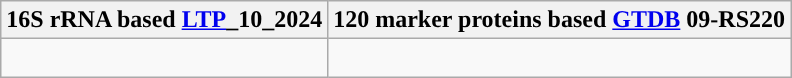<table class="wikitable">
<tr>
<th colspan=1>16S rRNA based <a href='#'>LTP</a>_10_2024</th>
<th colspan=1>120 marker proteins based <a href='#'>GTDB</a> 09-RS220</th>
</tr>
<tr>
<td style="vertical-align:top"><br></td>
<td><br></td>
</tr>
</table>
